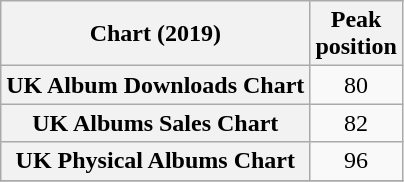<table class="wikitable sortable plainrowheaders" style="text-align:center">
<tr>
<th scope="col">Chart (2019)</th>
<th scope="col">Peak<br> position</th>
</tr>
<tr>
<th scope="row">UK Album Downloads Chart</th>
<td style="text-align:center;">80</td>
</tr>
<tr>
<th scope="row">UK Albums Sales Chart</th>
<td style="text-align:center;">82</td>
</tr>
<tr>
<th scope="row">UK Physical Albums Chart</th>
<td style="text-align:center;">96</td>
</tr>
<tr>
</tr>
</table>
